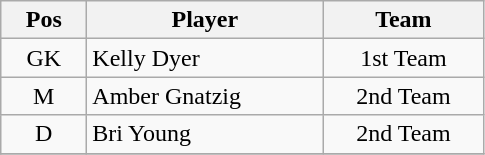<table class="wikitable">
<tr>
<th scope="col" width="50">Pos</th>
<th scope="col" width="150">Player</th>
<th scope="col" width="100">Team</th>
</tr>
<tr>
<td align="center">GK</td>
<td>Kelly Dyer</td>
<td align="center">1st Team</td>
</tr>
<tr>
<td align="center">M</td>
<td>Amber Gnatzig</td>
<td align="center">2nd Team</td>
</tr>
<tr>
<td align="center">D</td>
<td>Bri Young</td>
<td align="center">2nd Team</td>
</tr>
<tr>
</tr>
</table>
